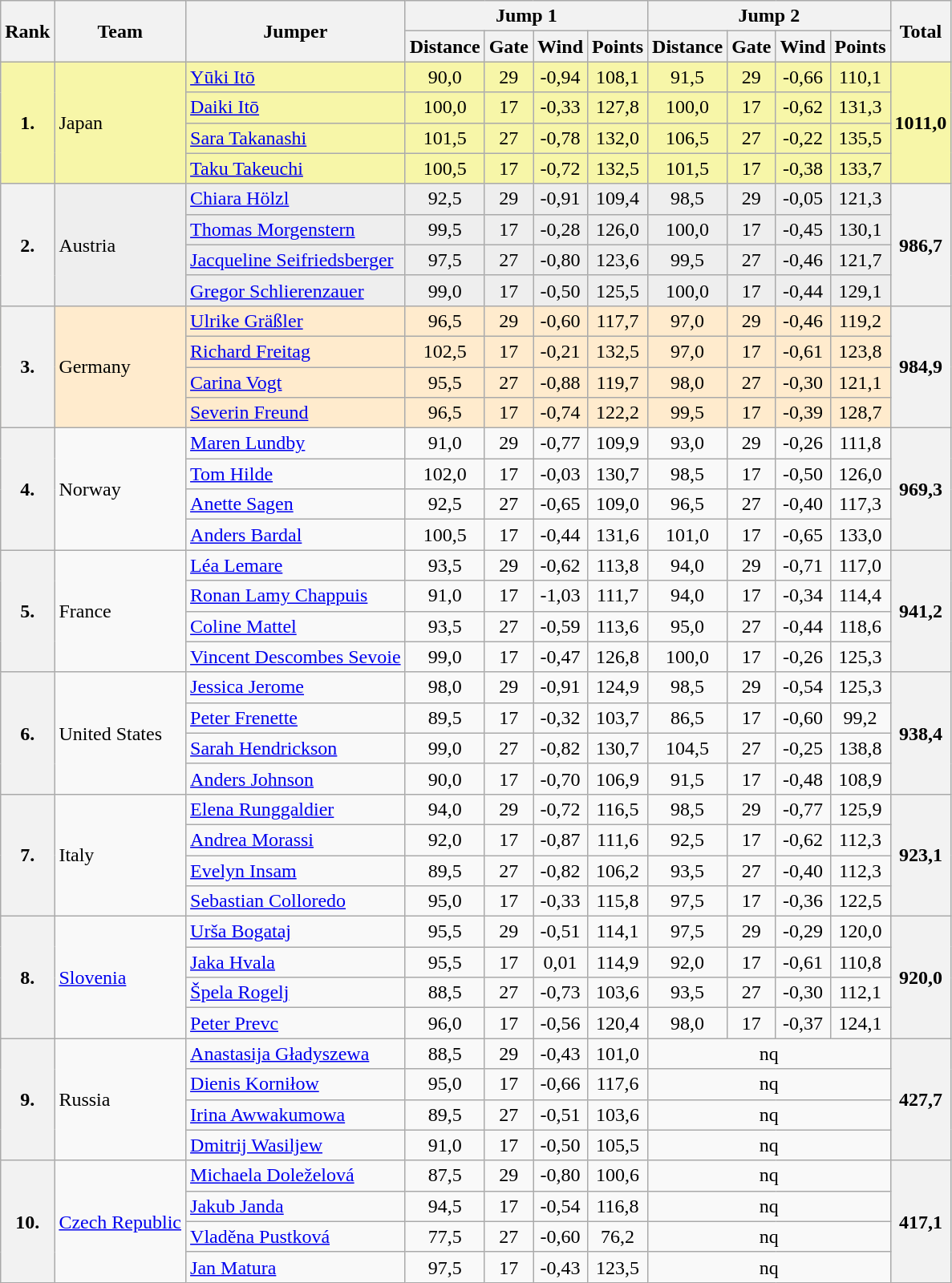<table class="wikitable sortable" style="text-align: center">
<tr>
<th rowspan="2">Rank</th>
<th rowspan="2">Team</th>
<th rowspan="2">Jumper</th>
<th colspan="4">Jump 1</th>
<th colspan="4">Jump 2</th>
<th rowspan="2">Total</th>
</tr>
<tr>
<th>Distance</th>
<th>Gate</th>
<th>Wind</th>
<th>Points</th>
<th>Distance</th>
<th>Gate</th>
<th>Wind</th>
<th>Points</th>
</tr>
<tr bgcolor="F7F6A8">
<td rowspan="4"><strong>1.</strong></td>
<td rowspan="4" align="left">Japan</td>
<td align="left"><a href='#'>Yūki Itō</a></td>
<td>90,0</td>
<td>29</td>
<td>-0,94</td>
<td>108,1</td>
<td>91,5</td>
<td>29</td>
<td>-0,66</td>
<td>110,1</td>
<td rowspan="4"><strong>1011,0</strong></td>
</tr>
<tr bgcolor="F7F6A8">
<td align="left"><a href='#'>Daiki Itō</a></td>
<td>100,0</td>
<td>17</td>
<td>-0,33</td>
<td>127,8</td>
<td>100,0</td>
<td>17</td>
<td>-0,62</td>
<td>131,3</td>
</tr>
<tr bgcolor="F7F6A8">
<td align="left"><a href='#'>Sara Takanashi</a></td>
<td>101,5</td>
<td>27</td>
<td>-0,78</td>
<td>132,0</td>
<td>106,5</td>
<td>27</td>
<td>-0,22</td>
<td>135,5</td>
</tr>
<tr bgcolor="F7F6A8">
<td align="left"><a href='#'>Taku Takeuchi</a></td>
<td>100,5</td>
<td>17</td>
<td>-0,72</td>
<td>132,5</td>
<td>101,5</td>
<td>17</td>
<td>-0,38</td>
<td>133,7</td>
</tr>
<tr bgcolor="eeeeee">
<th rowspan="4">2.</th>
<td align="left" rowspan="4">Austria</td>
<td align="left"><a href='#'>Chiara Hölzl</a></td>
<td>92,5</td>
<td>29</td>
<td>-0,91</td>
<td>109,4</td>
<td>98,5</td>
<td>29</td>
<td>-0,05</td>
<td>121,3</td>
<th rowspan="4">986,7</th>
</tr>
<tr bgcolor="eeeeee">
<td align="left"><a href='#'>Thomas Morgenstern</a></td>
<td>99,5</td>
<td>17</td>
<td>-0,28</td>
<td>126,0</td>
<td>100,0</td>
<td>17</td>
<td>-0,45</td>
<td>130,1</td>
</tr>
<tr bgcolor="eeeeee">
<td align="left"><a href='#'>Jacqueline Seifriedsberger</a></td>
<td>97,5</td>
<td>27</td>
<td>-0,80</td>
<td>123,6</td>
<td>99,5</td>
<td>27</td>
<td>-0,46</td>
<td>121,7</td>
</tr>
<tr bgcolor="eeeeee">
<td align="left"><a href='#'>Gregor Schlierenzauer</a></td>
<td>99,0</td>
<td>17</td>
<td>-0,50</td>
<td>125,5</td>
<td>100,0</td>
<td>17</td>
<td>-0,44</td>
<td>129,1</td>
</tr>
<tr bgcolor="ffebcd">
<th rowspan="4">3.</th>
<td align="left" rowspan="4">Germany</td>
<td align="left"><a href='#'>Ulrike Gräßler</a></td>
<td>96,5</td>
<td>29</td>
<td>-0,60</td>
<td>117,7</td>
<td>97,0</td>
<td>29</td>
<td>-0,46</td>
<td>119,2</td>
<th rowspan="4">984,9</th>
</tr>
<tr bgcolor="ffebcd">
<td align="left"><a href='#'>Richard Freitag</a></td>
<td>102,5</td>
<td>17</td>
<td>-0,21</td>
<td>132,5</td>
<td>97,0</td>
<td>17</td>
<td>-0,61</td>
<td>123,8</td>
</tr>
<tr bgcolor="ffebcd">
<td align="left"><a href='#'>Carina Vogt</a></td>
<td>95,5</td>
<td>27</td>
<td>-0,88</td>
<td>119,7</td>
<td>98,0</td>
<td>27</td>
<td>-0,30</td>
<td>121,1</td>
</tr>
<tr bgcolor="ffebcd">
<td align="left"><a href='#'>Severin Freund</a></td>
<td>96,5</td>
<td>17</td>
<td>-0,74</td>
<td>122,2</td>
<td>99,5</td>
<td>17</td>
<td>-0,39</td>
<td>128,7</td>
</tr>
<tr>
<th rowspan="4">4.</th>
<td align="left" rowspan="4">Norway</td>
<td align="left"><a href='#'>Maren Lundby</a></td>
<td>91,0</td>
<td>29</td>
<td>-0,77</td>
<td>109,9</td>
<td>93,0</td>
<td>29</td>
<td>-0,26</td>
<td>111,8</td>
<th rowspan="4">969,3</th>
</tr>
<tr>
<td align="left"><a href='#'>Tom Hilde</a></td>
<td>102,0</td>
<td>17</td>
<td>-0,03</td>
<td>130,7</td>
<td>98,5</td>
<td>17</td>
<td>-0,50</td>
<td>126,0</td>
</tr>
<tr>
<td align="left"><a href='#'>Anette Sagen</a></td>
<td>92,5</td>
<td>27</td>
<td>-0,65</td>
<td>109,0</td>
<td>96,5</td>
<td>27</td>
<td>-0,40</td>
<td>117,3</td>
</tr>
<tr>
<td align="left"><a href='#'>Anders Bardal</a></td>
<td>100,5</td>
<td>17</td>
<td>-0,44</td>
<td>131,6</td>
<td>101,0</td>
<td>17</td>
<td>-0,65</td>
<td>133,0</td>
</tr>
<tr>
<th rowspan="4">5.</th>
<td align="left" rowspan="4">France</td>
<td align="left"><a href='#'>Léa Lemare</a></td>
<td>93,5</td>
<td>29</td>
<td>-0,62</td>
<td>113,8</td>
<td>94,0</td>
<td>29</td>
<td>-0,71</td>
<td>117,0</td>
<th rowspan="4">941,2</th>
</tr>
<tr>
<td align="left"><a href='#'>Ronan Lamy Chappuis</a></td>
<td>91,0</td>
<td>17</td>
<td>-1,03</td>
<td>111,7</td>
<td>94,0</td>
<td>17</td>
<td>-0,34</td>
<td>114,4</td>
</tr>
<tr>
<td align="left"><a href='#'>Coline Mattel</a></td>
<td>93,5</td>
<td>27</td>
<td>-0,59</td>
<td>113,6</td>
<td>95,0</td>
<td>27</td>
<td>-0,44</td>
<td>118,6</td>
</tr>
<tr>
<td align="left"><a href='#'>Vincent Descombes Sevoie</a></td>
<td>99,0</td>
<td>17</td>
<td>-0,47</td>
<td>126,8</td>
<td>100,0</td>
<td>17</td>
<td>-0,26</td>
<td>125,3</td>
</tr>
<tr>
<th rowspan="4">6.</th>
<td align="left" rowspan="4">United States</td>
<td align="left"><a href='#'>Jessica Jerome</a></td>
<td>98,0</td>
<td>29</td>
<td>-0,91</td>
<td>124,9</td>
<td>98,5</td>
<td>29</td>
<td>-0,54</td>
<td>125,3</td>
<th rowspan="4">938,4</th>
</tr>
<tr>
<td align="left"><a href='#'>Peter Frenette</a></td>
<td>89,5</td>
<td>17</td>
<td>-0,32</td>
<td>103,7</td>
<td>86,5</td>
<td>17</td>
<td>-0,60</td>
<td>99,2</td>
</tr>
<tr>
<td align="left"><a href='#'>Sarah Hendrickson</a></td>
<td>99,0</td>
<td>27</td>
<td>-0,82</td>
<td>130,7</td>
<td>104,5</td>
<td>27</td>
<td>-0,25</td>
<td>138,8</td>
</tr>
<tr>
<td align="left"><a href='#'>Anders Johnson</a></td>
<td>90,0</td>
<td>17</td>
<td>-0,70</td>
<td>106,9</td>
<td>91,5</td>
<td>17</td>
<td>-0,48</td>
<td>108,9</td>
</tr>
<tr>
<th rowspan="4">7.</th>
<td align="left" rowspan="4">Italy</td>
<td align="left"><a href='#'>Elena Runggaldier</a></td>
<td>94,0</td>
<td>29</td>
<td>-0,72</td>
<td>116,5</td>
<td>98,5</td>
<td>29</td>
<td>-0,77</td>
<td>125,9</td>
<th rowspan="4">923,1</th>
</tr>
<tr>
<td align="left"><a href='#'>Andrea Morassi</a></td>
<td>92,0</td>
<td>17</td>
<td>-0,87</td>
<td>111,6</td>
<td>92,5</td>
<td>17</td>
<td>-0,62</td>
<td>112,3</td>
</tr>
<tr>
<td align="left"><a href='#'>Evelyn Insam</a></td>
<td>89,5</td>
<td>27</td>
<td>-0,82</td>
<td>106,2</td>
<td>93,5</td>
<td>27</td>
<td>-0,40</td>
<td>112,3</td>
</tr>
<tr>
<td align="left"><a href='#'>Sebastian Colloredo</a></td>
<td>95,0</td>
<td>17</td>
<td>-0,33</td>
<td>115,8</td>
<td>97,5</td>
<td>17</td>
<td>-0,36</td>
<td>122,5</td>
</tr>
<tr>
<th rowspan="4">8.</th>
<td align="left" rowspan="4"><a href='#'>Slovenia</a></td>
<td align="left"><a href='#'>Urša Bogataj</a></td>
<td>95,5</td>
<td>29</td>
<td>-0,51</td>
<td>114,1</td>
<td>97,5</td>
<td>29</td>
<td>-0,29</td>
<td>120,0</td>
<th rowspan="4">920,0</th>
</tr>
<tr>
<td align="left"><a href='#'>Jaka Hvala</a></td>
<td>95,5</td>
<td>17</td>
<td>0,01</td>
<td>114,9</td>
<td>92,0</td>
<td>17</td>
<td>-0,61</td>
<td>110,8</td>
</tr>
<tr>
<td align="left"><a href='#'>Špela Rogelj</a></td>
<td>88,5</td>
<td>27</td>
<td>-0,73</td>
<td>103,6</td>
<td>93,5</td>
<td>27</td>
<td>-0,30</td>
<td>112,1</td>
</tr>
<tr>
<td align="left"><a href='#'>Peter Prevc</a></td>
<td>96,0</td>
<td>17</td>
<td>-0,56</td>
<td>120,4</td>
<td>98,0</td>
<td>17</td>
<td>-0,37</td>
<td>124,1</td>
</tr>
<tr>
<th rowspan="4">9.</th>
<td align="left" rowspan="4">Russia</td>
<td align="left"><a href='#'>Anastasija Gładyszewa</a></td>
<td>88,5</td>
<td>29</td>
<td>-0,43</td>
<td>101,0</td>
<td colspan="4" style="text-align:center;">nq</td>
<th rowspan="4">427,7</th>
</tr>
<tr>
<td align="left"><a href='#'>Dienis Korniłow</a></td>
<td>95,0</td>
<td>17</td>
<td>-0,66</td>
<td>117,6</td>
<td colspan="4" style="text-align:center;">nq</td>
</tr>
<tr>
<td align="left"><a href='#'>Irina Awwakumowa</a></td>
<td>89,5</td>
<td>27</td>
<td>-0,51</td>
<td>103,6</td>
<td colspan="4" style="text-align:center;">nq</td>
</tr>
<tr>
<td align="left"><a href='#'>Dmitrij Wasiljew</a></td>
<td>91,0</td>
<td>17</td>
<td>-0,50</td>
<td>105,5</td>
<td colspan="4" style="text-align:center;">nq</td>
</tr>
<tr>
<th rowspan="4">10.</th>
<td align="left" rowspan="4"><a href='#'>Czech Republic</a></td>
<td align="left"><a href='#'>Michaela Doleželová</a></td>
<td>87,5</td>
<td>29</td>
<td>-0,80</td>
<td>100,6</td>
<td colspan="4" style="text-align:center;">nq</td>
<th rowspan="4">417,1</th>
</tr>
<tr>
<td align="left"><a href='#'>Jakub Janda</a></td>
<td>94,5</td>
<td>17</td>
<td>-0,54</td>
<td>116,8</td>
<td colspan="4" style="text-align:center;">nq</td>
</tr>
<tr>
<td align="left"><a href='#'>Vladěna Pustková</a></td>
<td>77,5</td>
<td>27</td>
<td>-0,60</td>
<td>76,2</td>
<td colspan="4" style="text-align:center;">nq</td>
</tr>
<tr>
<td align="left"><a href='#'>Jan Matura</a></td>
<td>97,5</td>
<td>17</td>
<td>-0,43</td>
<td>123,5</td>
<td colspan="4" style="text-align:center;">nq</td>
</tr>
</table>
